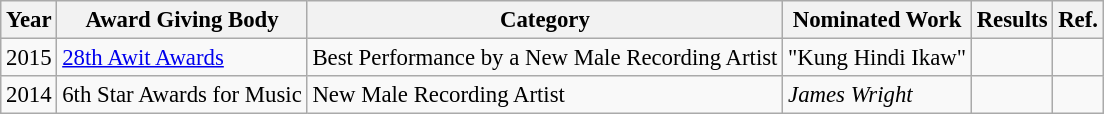<table class="wikitable" style="font-size: 95%;">
<tr>
<th>Year</th>
<th>Award Giving Body</th>
<th>Category</th>
<th>Nominated Work</th>
<th>Results</th>
<th>Ref.</th>
</tr>
<tr>
<td>2015</td>
<td><a href='#'>28th Awit Awards</a></td>
<td>Best Performance by a New Male Recording Artist</td>
<td>"Kung Hindi Ikaw"</td>
<td></td>
<td></td>
</tr>
<tr>
<td>2014</td>
<td>6th Star Awards for Music</td>
<td>New Male Recording Artist</td>
<td><em>James Wright</em></td>
<td></td>
<td></td>
</tr>
</table>
